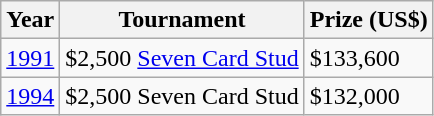<table class="wikitable">
<tr>
<th>Year</th>
<th>Tournament</th>
<th>Prize (US$)</th>
</tr>
<tr>
<td><a href='#'>1991</a></td>
<td>$2,500 <a href='#'>Seven Card Stud</a></td>
<td>$133,600</td>
</tr>
<tr>
<td><a href='#'>1994</a></td>
<td>$2,500 Seven Card Stud</td>
<td>$132,000</td>
</tr>
</table>
